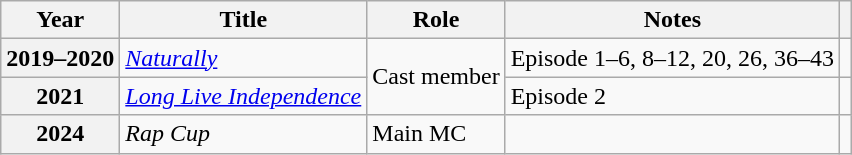<table class="wikitable plainrowheaders sortable">
<tr>
<th scope="col">Year</th>
<th scope="col">Title</th>
<th scope="col">Role</th>
<th scope="col">Notes</th>
<th scope="col" class="unsortable"></th>
</tr>
<tr>
<th scope="row">2019–2020</th>
<td><em><a href='#'>Naturally</a></em></td>
<td rowspan="2">Cast member</td>
<td>Episode 1–6, 8–12, 20, 26, 36–43</td>
<td></td>
</tr>
<tr>
<th scope="row">2021</th>
<td><em><a href='#'>Long Live Independence</a></em></td>
<td>Episode 2</td>
<td></td>
</tr>
<tr>
<th scope="row">2024</th>
<td><em>Rap Cup</em></td>
<td>Main MC</td>
<td></td>
<td></td>
</tr>
</table>
